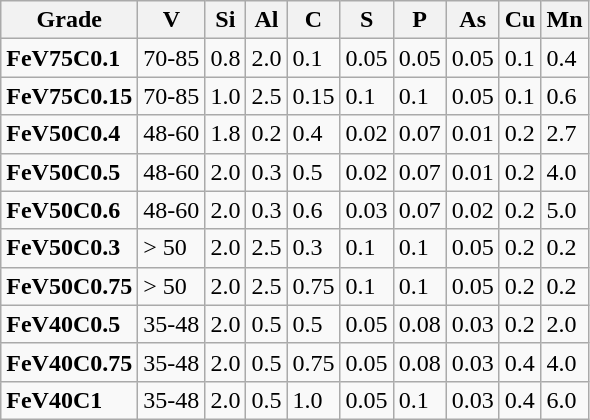<table class=wikitable>
<tr>
<th>Grade</th>
<th>V</th>
<th>Si</th>
<th>Al</th>
<th>C</th>
<th>S</th>
<th>P</th>
<th>As</th>
<th>Cu</th>
<th>Mn</th>
</tr>
<tr>
<td><strong>FeV75C0.1</strong></td>
<td>70-85</td>
<td>0.8</td>
<td>2.0</td>
<td>0.1</td>
<td>0.05</td>
<td>0.05</td>
<td>0.05</td>
<td>0.1</td>
<td>0.4</td>
</tr>
<tr>
<td><strong>FeV75C0.15</strong></td>
<td>70-85</td>
<td>1.0</td>
<td>2.5</td>
<td>0.15</td>
<td>0.1</td>
<td>0.1</td>
<td>0.05</td>
<td>0.1</td>
<td>0.6</td>
</tr>
<tr>
<td><strong>FeV50C0.4</strong></td>
<td>48-60</td>
<td>1.8</td>
<td>0.2</td>
<td>0.4</td>
<td>0.02</td>
<td>0.07</td>
<td>0.01</td>
<td>0.2</td>
<td>2.7</td>
</tr>
<tr>
<td><strong>FeV50C0.5</strong></td>
<td>48-60</td>
<td>2.0</td>
<td>0.3</td>
<td>0.5</td>
<td>0.02</td>
<td>0.07</td>
<td>0.01</td>
<td>0.2</td>
<td>4.0</td>
</tr>
<tr>
<td><strong>FeV50C0.6</strong></td>
<td>48-60</td>
<td>2.0</td>
<td>0.3</td>
<td>0.6</td>
<td>0.03</td>
<td>0.07</td>
<td>0.02</td>
<td>0.2</td>
<td>5.0</td>
</tr>
<tr>
<td><strong>FeV50C0.3</strong></td>
<td>> 50</td>
<td>2.0</td>
<td>2.5</td>
<td>0.3</td>
<td>0.1</td>
<td>0.1</td>
<td>0.05</td>
<td>0.2</td>
<td>0.2</td>
</tr>
<tr>
<td><strong>FeV50C0.75</strong></td>
<td>> 50</td>
<td>2.0</td>
<td>2.5</td>
<td>0.75</td>
<td>0.1</td>
<td>0.1</td>
<td>0.05</td>
<td>0.2</td>
<td>0.2</td>
</tr>
<tr>
<td><strong>FeV40C0.5</strong></td>
<td>35-48</td>
<td>2.0</td>
<td>0.5</td>
<td>0.5</td>
<td>0.05</td>
<td>0.08</td>
<td>0.03</td>
<td>0.2</td>
<td>2.0</td>
</tr>
<tr>
<td><strong>FeV40C0.75</strong></td>
<td>35-48</td>
<td>2.0</td>
<td>0.5</td>
<td>0.75</td>
<td>0.05</td>
<td>0.08</td>
<td>0.03</td>
<td>0.4</td>
<td>4.0</td>
</tr>
<tr>
<td><strong>FeV40C1</strong></td>
<td>35-48</td>
<td>2.0</td>
<td>0.5</td>
<td>1.0</td>
<td>0.05</td>
<td>0.1</td>
<td>0.03</td>
<td>0.4</td>
<td>6.0</td>
</tr>
</table>
